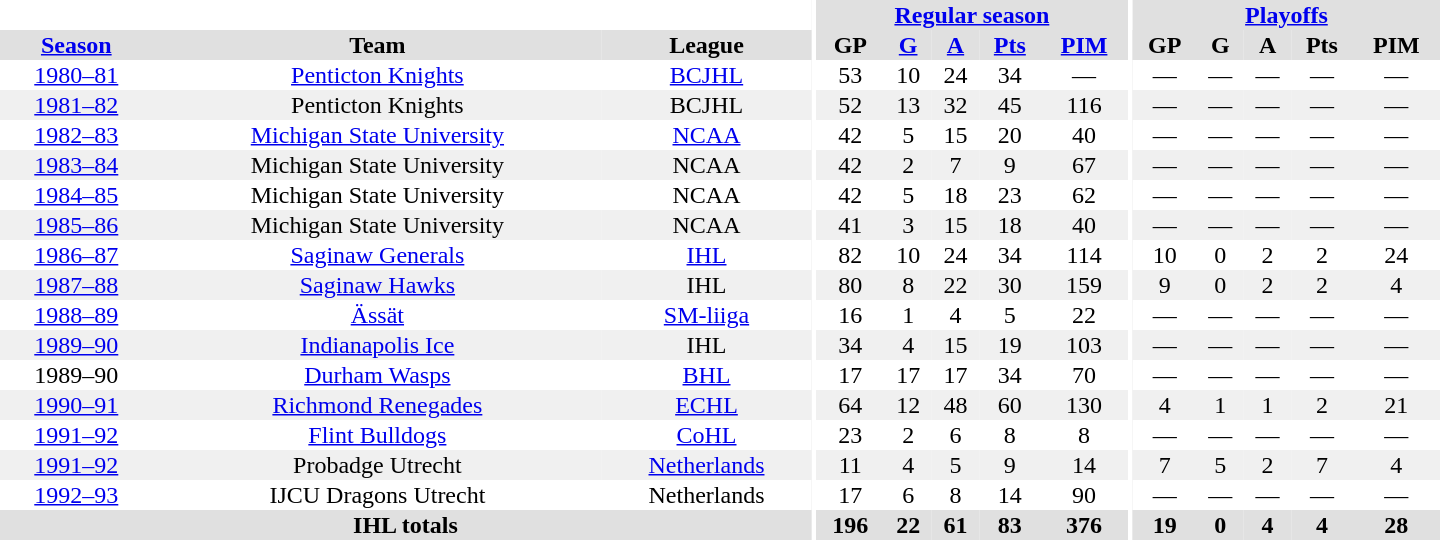<table border="0" cellpadding="1" cellspacing="0" style="text-align:center; width:60em">
<tr bgcolor="#e0e0e0">
<th colspan="3" bgcolor="#ffffff"></th>
<th rowspan="99" bgcolor="#ffffff"></th>
<th colspan="5"><a href='#'>Regular season</a></th>
<th rowspan="99" bgcolor="#ffffff"></th>
<th colspan="5"><a href='#'>Playoffs</a></th>
</tr>
<tr bgcolor="#e0e0e0">
<th><a href='#'>Season</a></th>
<th>Team</th>
<th>League</th>
<th>GP</th>
<th><a href='#'>G</a></th>
<th><a href='#'>A</a></th>
<th><a href='#'>Pts</a></th>
<th><a href='#'>PIM</a></th>
<th>GP</th>
<th>G</th>
<th>A</th>
<th>Pts</th>
<th>PIM</th>
</tr>
<tr>
<td><a href='#'>1980–81</a></td>
<td><a href='#'>Penticton Knights</a></td>
<td><a href='#'>BCJHL</a></td>
<td>53</td>
<td>10</td>
<td>24</td>
<td>34</td>
<td>—</td>
<td>—</td>
<td>—</td>
<td>—</td>
<td>—</td>
<td>—</td>
</tr>
<tr bgcolor="#f0f0f0">
<td><a href='#'>1981–82</a></td>
<td>Penticton Knights</td>
<td>BCJHL</td>
<td>52</td>
<td>13</td>
<td>32</td>
<td>45</td>
<td>116</td>
<td>—</td>
<td>—</td>
<td>—</td>
<td>—</td>
<td>—</td>
</tr>
<tr>
<td><a href='#'>1982–83</a></td>
<td><a href='#'>Michigan State University</a></td>
<td><a href='#'>NCAA</a></td>
<td>42</td>
<td>5</td>
<td>15</td>
<td>20</td>
<td>40</td>
<td>—</td>
<td>—</td>
<td>—</td>
<td>—</td>
<td>—</td>
</tr>
<tr bgcolor="#f0f0f0">
<td><a href='#'>1983–84</a></td>
<td>Michigan State University</td>
<td>NCAA</td>
<td>42</td>
<td>2</td>
<td>7</td>
<td>9</td>
<td>67</td>
<td>—</td>
<td>—</td>
<td>—</td>
<td>—</td>
<td>—</td>
</tr>
<tr>
<td><a href='#'>1984–85</a></td>
<td>Michigan State University</td>
<td>NCAA</td>
<td>42</td>
<td>5</td>
<td>18</td>
<td>23</td>
<td>62</td>
<td>—</td>
<td>—</td>
<td>—</td>
<td>—</td>
<td>—</td>
</tr>
<tr bgcolor="#f0f0f0">
<td><a href='#'>1985–86</a></td>
<td>Michigan State University</td>
<td>NCAA</td>
<td>41</td>
<td>3</td>
<td>15</td>
<td>18</td>
<td>40</td>
<td>—</td>
<td>—</td>
<td>—</td>
<td>—</td>
<td>—</td>
</tr>
<tr>
<td><a href='#'>1986–87</a></td>
<td><a href='#'>Saginaw Generals</a></td>
<td><a href='#'>IHL</a></td>
<td>82</td>
<td>10</td>
<td>24</td>
<td>34</td>
<td>114</td>
<td>10</td>
<td>0</td>
<td>2</td>
<td>2</td>
<td>24</td>
</tr>
<tr bgcolor="#f0f0f0">
<td><a href='#'>1987–88</a></td>
<td><a href='#'>Saginaw Hawks</a></td>
<td>IHL</td>
<td>80</td>
<td>8</td>
<td>22</td>
<td>30</td>
<td>159</td>
<td>9</td>
<td>0</td>
<td>2</td>
<td>2</td>
<td>4</td>
</tr>
<tr>
<td><a href='#'>1988–89</a></td>
<td><a href='#'>Ässät</a></td>
<td><a href='#'>SM-liiga</a></td>
<td>16</td>
<td>1</td>
<td>4</td>
<td>5</td>
<td>22</td>
<td>—</td>
<td>—</td>
<td>—</td>
<td>—</td>
<td>—</td>
</tr>
<tr bgcolor="#f0f0f0">
<td><a href='#'>1989–90</a></td>
<td><a href='#'>Indianapolis Ice</a></td>
<td>IHL</td>
<td>34</td>
<td>4</td>
<td>15</td>
<td>19</td>
<td>103</td>
<td>—</td>
<td>—</td>
<td>—</td>
<td>—</td>
<td>—</td>
</tr>
<tr>
<td>1989–90</td>
<td><a href='#'>Durham Wasps</a></td>
<td><a href='#'>BHL</a></td>
<td>17</td>
<td>17</td>
<td>17</td>
<td>34</td>
<td>70</td>
<td>—</td>
<td>—</td>
<td>—</td>
<td>—</td>
<td>—</td>
</tr>
<tr bgcolor="#f0f0f0">
<td><a href='#'>1990–91</a></td>
<td><a href='#'>Richmond Renegades</a></td>
<td><a href='#'>ECHL</a></td>
<td>64</td>
<td>12</td>
<td>48</td>
<td>60</td>
<td>130</td>
<td>4</td>
<td>1</td>
<td>1</td>
<td>2</td>
<td>21</td>
</tr>
<tr>
<td><a href='#'>1991–92</a></td>
<td><a href='#'>Flint Bulldogs</a></td>
<td><a href='#'>CoHL</a></td>
<td>23</td>
<td>2</td>
<td>6</td>
<td>8</td>
<td>8</td>
<td>—</td>
<td>—</td>
<td>—</td>
<td>—</td>
<td>—</td>
</tr>
<tr bgcolor="#f0f0f0">
<td><a href='#'>1991–92</a></td>
<td>Probadge Utrecht</td>
<td><a href='#'>Netherlands</a></td>
<td>11</td>
<td>4</td>
<td>5</td>
<td>9</td>
<td>14</td>
<td>7</td>
<td>5</td>
<td>2</td>
<td>7</td>
<td>4</td>
</tr>
<tr>
<td><a href='#'>1992–93</a></td>
<td>IJCU Dragons Utrecht</td>
<td>Netherlands</td>
<td>17</td>
<td>6</td>
<td>8</td>
<td>14</td>
<td>90</td>
<td>—</td>
<td>—</td>
<td>—</td>
<td>—</td>
<td>—</td>
</tr>
<tr>
</tr>
<tr ALIGN="center" bgcolor="#e0e0e0">
<th colspan="3">IHL totals</th>
<th ALIGN="center">196</th>
<th ALIGN="center">22</th>
<th ALIGN="center">61</th>
<th ALIGN="center">83</th>
<th ALIGN="center">376</th>
<th ALIGN="center">19</th>
<th ALIGN="center">0</th>
<th ALIGN="center">4</th>
<th ALIGN="center">4</th>
<th ALIGN="center">28</th>
</tr>
</table>
